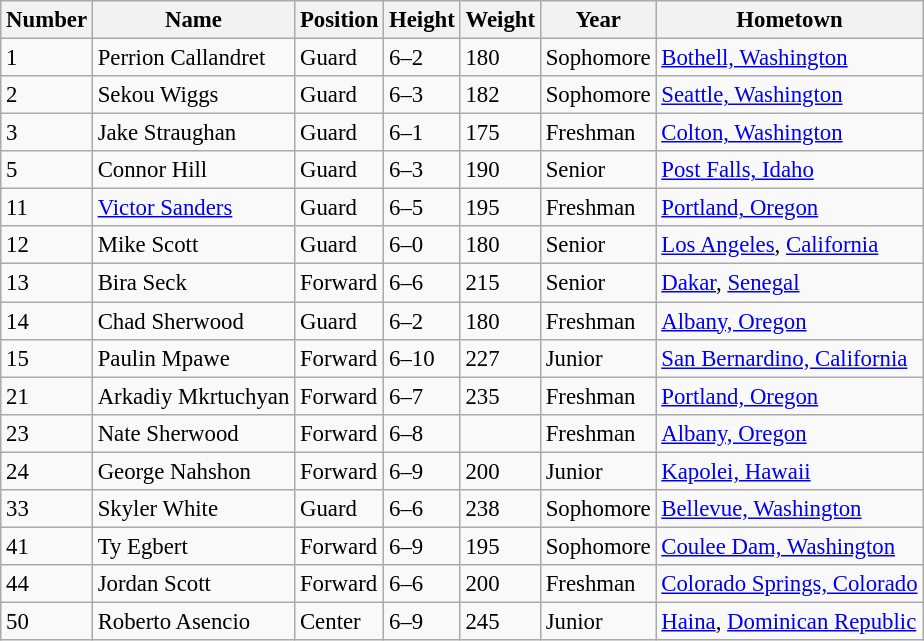<table class="wikitable sortable" style="font-size: 95%;">
<tr>
<th>Number</th>
<th>Name</th>
<th>Position</th>
<th>Height</th>
<th>Weight</th>
<th>Year</th>
<th>Hometown</th>
</tr>
<tr>
<td>1</td>
<td>Perrion Callandret</td>
<td>Guard</td>
<td>6–2</td>
<td>180</td>
<td>Sophomore</td>
<td><a href='#'>Bothell, Washington</a></td>
</tr>
<tr>
<td>2</td>
<td>Sekou Wiggs</td>
<td>Guard</td>
<td>6–3</td>
<td>182</td>
<td>Sophomore</td>
<td><a href='#'>Seattle, Washington</a></td>
</tr>
<tr>
<td>3</td>
<td>Jake Straughan</td>
<td>Guard</td>
<td>6–1</td>
<td>175</td>
<td>Freshman</td>
<td><a href='#'>Colton, Washington</a></td>
</tr>
<tr>
<td>5</td>
<td>Connor Hill</td>
<td>Guard</td>
<td>6–3</td>
<td>190</td>
<td>Senior</td>
<td><a href='#'>Post Falls, Idaho</a></td>
</tr>
<tr>
<td>11</td>
<td><a href='#'>Victor Sanders</a></td>
<td>Guard</td>
<td>6–5</td>
<td>195</td>
<td>Freshman</td>
<td><a href='#'>Portland, Oregon</a></td>
</tr>
<tr>
<td>12</td>
<td>Mike Scott</td>
<td>Guard</td>
<td>6–0</td>
<td>180</td>
<td>Senior</td>
<td><a href='#'>Los Angeles</a>, <a href='#'>California</a></td>
</tr>
<tr>
<td>13</td>
<td>Bira Seck</td>
<td>Forward</td>
<td>6–6</td>
<td>215</td>
<td>Senior</td>
<td><a href='#'>Dakar</a>, <a href='#'>Senegal</a></td>
</tr>
<tr>
<td>14</td>
<td>Chad Sherwood</td>
<td>Guard</td>
<td>6–2</td>
<td>180</td>
<td>Freshman</td>
<td><a href='#'>Albany, Oregon</a></td>
</tr>
<tr>
<td>15</td>
<td>Paulin Mpawe</td>
<td>Forward</td>
<td>6–10</td>
<td>227</td>
<td>Junior</td>
<td><a href='#'>San Bernardino, California</a></td>
</tr>
<tr>
<td>21</td>
<td>Arkadiy Mkrtuchyan</td>
<td>Forward</td>
<td>6–7</td>
<td>235</td>
<td>Freshman</td>
<td><a href='#'>Portland, Oregon</a></td>
</tr>
<tr>
<td>23</td>
<td>Nate Sherwood</td>
<td>Forward</td>
<td>6–8</td>
<td></td>
<td>Freshman</td>
<td><a href='#'>Albany, Oregon</a></td>
</tr>
<tr>
<td>24</td>
<td>George Nahshon</td>
<td>Forward</td>
<td>6–9</td>
<td>200</td>
<td>Junior</td>
<td><a href='#'>Kapolei, Hawaii</a></td>
</tr>
<tr>
<td>33</td>
<td>Skyler White</td>
<td>Guard</td>
<td>6–6</td>
<td>238</td>
<td>Sophomore</td>
<td><a href='#'>Bellevue, Washington</a></td>
</tr>
<tr>
<td>41</td>
<td>Ty Egbert</td>
<td>Forward</td>
<td>6–9</td>
<td>195</td>
<td>Sophomore</td>
<td><a href='#'>Coulee Dam, Washington</a></td>
</tr>
<tr>
<td>44</td>
<td>Jordan Scott</td>
<td>Forward</td>
<td>6–6</td>
<td>200</td>
<td>Freshman</td>
<td><a href='#'>Colorado Springs, Colorado</a></td>
</tr>
<tr>
<td>50</td>
<td>Roberto Asencio</td>
<td>Center</td>
<td>6–9</td>
<td>245</td>
<td>Junior</td>
<td><a href='#'>Haina</a>, <a href='#'>Dominican Republic</a></td>
</tr>
</table>
